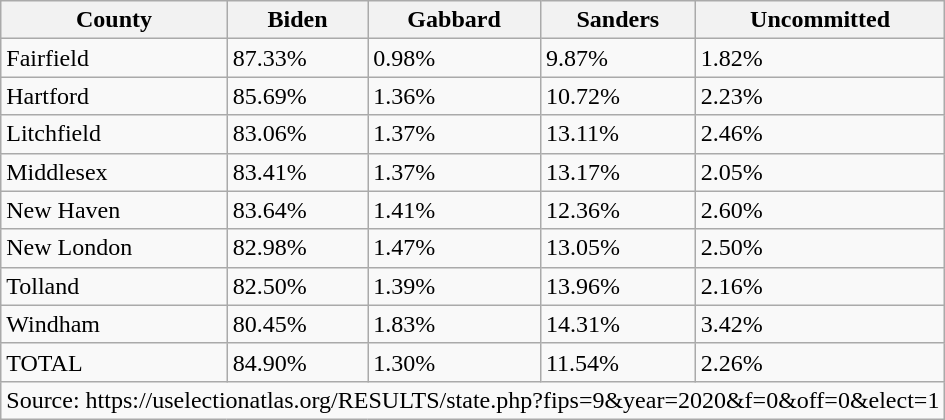<table class="wikitable sortable">
<tr>
<th>County</th>
<th>Biden</th>
<th>Gabbard</th>
<th>Sanders</th>
<th>Uncommitted</th>
</tr>
<tr>
<td>Fairfield</td>
<td>87.33%</td>
<td>0.98%</td>
<td>9.87%</td>
<td>1.82%</td>
</tr>
<tr>
<td>Hartford</td>
<td>85.69%</td>
<td>1.36%</td>
<td>10.72%</td>
<td>2.23%</td>
</tr>
<tr>
<td>Litchfield</td>
<td>83.06%</td>
<td>1.37%</td>
<td>13.11%</td>
<td>2.46%</td>
</tr>
<tr>
<td>Middlesex</td>
<td>83.41%</td>
<td>1.37%</td>
<td>13.17%</td>
<td>2.05%</td>
</tr>
<tr>
<td>New Haven</td>
<td>83.64%</td>
<td>1.41%</td>
<td>12.36%</td>
<td>2.60%</td>
</tr>
<tr>
<td>New London</td>
<td>82.98%</td>
<td>1.47%</td>
<td>13.05%</td>
<td>2.50%</td>
</tr>
<tr>
<td>Tolland</td>
<td>82.50%</td>
<td>1.39%</td>
<td>13.96%</td>
<td>2.16%</td>
</tr>
<tr>
<td>Windham</td>
<td>80.45%</td>
<td>1.83%</td>
<td>14.31%</td>
<td>3.42%</td>
</tr>
<tr>
<td>TOTAL</td>
<td>84.90%</td>
<td>1.30%</td>
<td>11.54%</td>
<td>2.26%</td>
</tr>
<tr>
<td colspan="5">Source: https://uselectionatlas.org/RESULTS/state.php?fips=9&year=2020&f=0&off=0&elect=1</td>
</tr>
</table>
